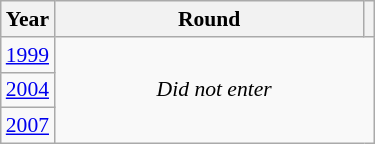<table class="wikitable" style="text-align: center; font-size:90%">
<tr>
<th>Year</th>
<th style="width:200px">Round</th>
<th></th>
</tr>
<tr>
<td><a href='#'>1999</a></td>
<td colspan="2" rowspan="3"><em>Did not enter</em></td>
</tr>
<tr>
<td><a href='#'>2004</a></td>
</tr>
<tr>
<td><a href='#'>2007</a></td>
</tr>
</table>
